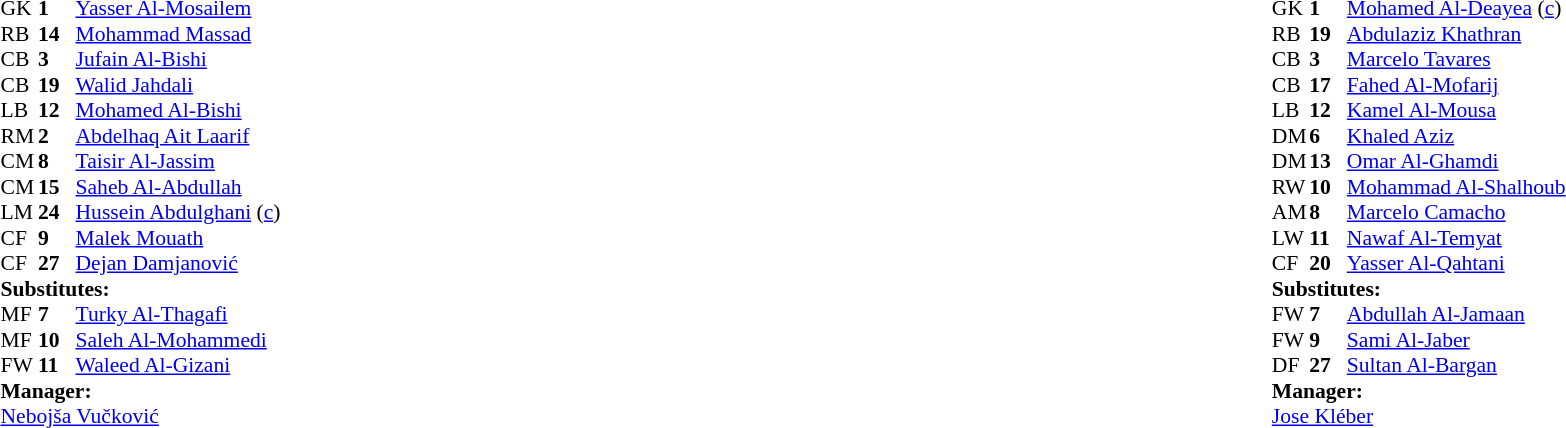<table width="100%">
<tr>
<td valign="top" width="50%"><br><table style="font-size:90%" cellspacing="0" cellpadding="0">
<tr>
<td colspan="4"></td>
</tr>
<tr>
<th width=25></th>
<th width=25></th>
</tr>
<tr>
<td>GK</td>
<td><strong>1</strong></td>
<td> <a href='#'>Yasser Al-Mosailem</a></td>
</tr>
<tr>
<td>RB</td>
<td><strong>14</strong></td>
<td> <a href='#'>Mohammad Massad</a></td>
<td></td>
<td></td>
</tr>
<tr>
<td>CB</td>
<td><strong>3</strong></td>
<td> <a href='#'>Jufain Al-Bishi</a></td>
</tr>
<tr>
<td>CB</td>
<td><strong>19</strong></td>
<td> <a href='#'>Walid Jahdali</a></td>
<td></td>
</tr>
<tr>
<td>LB</td>
<td><strong>12</strong></td>
<td> <a href='#'>Mohamed Al-Bishi</a></td>
<td></td>
</tr>
<tr>
<td>RM</td>
<td><strong>2</strong></td>
<td> <a href='#'>Abdelhaq Ait Laarif</a></td>
</tr>
<tr>
<td>CM</td>
<td><strong>8</strong></td>
<td> <a href='#'>Taisir Al-Jassim</a></td>
<td></td>
<td></td>
</tr>
<tr>
<td>CM</td>
<td><strong>15</strong></td>
<td> <a href='#'>Saheb Al-Abdullah</a></td>
</tr>
<tr>
<td>LM</td>
<td><strong>24</strong></td>
<td> <a href='#'>Hussein Abdulghani</a> (<a href='#'>c</a>)</td>
<td></td>
<td></td>
</tr>
<tr>
<td>CF</td>
<td><strong>9</strong></td>
<td> <a href='#'>Malek Mouath</a></td>
</tr>
<tr>
<td>CF</td>
<td><strong>27</strong></td>
<td> <a href='#'>Dejan Damjanović</a></td>
</tr>
<tr>
<td colspan=4><strong>Substitutes:</strong></td>
</tr>
<tr>
<td>MF</td>
<td><strong>7</strong></td>
<td> <a href='#'>Turky Al-Thagafi</a></td>
<td></td>
<td></td>
</tr>
<tr>
<td>MF</td>
<td><strong>10</strong></td>
<td> <a href='#'>Saleh Al-Mohammedi</a></td>
<td></td>
<td></td>
</tr>
<tr>
<td>FW</td>
<td><strong>11</strong></td>
<td> <a href='#'>Waleed Al-Gizani</a></td>
<td></td>
<td></td>
</tr>
<tr>
<td colspan=4><strong>Manager:</strong></td>
</tr>
<tr>
<td colspan=4> <a href='#'>Nebojša Vučković</a></td>
</tr>
</table>
</td>
<td valign="top"></td>
<td valign="top" width="50%"><br><table style="font-size:90%; margin:auto" cellspacing="0" cellpadding="0" align="center">
<tr>
<td colspan="4"></td>
</tr>
<tr>
<th width=25></th>
<th width=25></th>
</tr>
<tr>
<td>GK</td>
<td><strong>1</strong></td>
<td> <a href='#'>Mohamed Al-Deayea</a> (<a href='#'>c</a>)</td>
</tr>
<tr>
<td>RB</td>
<td><strong>19</strong></td>
<td> <a href='#'>Abdulaziz Khathran</a></td>
</tr>
<tr>
<td>CB</td>
<td><strong>3</strong></td>
<td> <a href='#'>Marcelo Tavares</a></td>
<td></td>
</tr>
<tr>
<td>CB</td>
<td><strong>17</strong></td>
<td> <a href='#'>Fahed Al-Mofarij</a></td>
</tr>
<tr>
<td>LB</td>
<td><strong>12</strong></td>
<td> <a href='#'>Kamel Al-Mousa</a></td>
</tr>
<tr>
<td>DM</td>
<td><strong>6</strong></td>
<td> <a href='#'>Khaled Aziz</a></td>
</tr>
<tr>
<td>DM</td>
<td><strong>13</strong></td>
<td> <a href='#'>Omar Al-Ghamdi</a></td>
</tr>
<tr>
<td>RW</td>
<td><strong>10</strong></td>
<td> <a href='#'>Mohammad Al-Shalhoub</a></td>
<td></td>
<td></td>
</tr>
<tr>
<td>AM</td>
<td><strong>8</strong></td>
<td> <a href='#'>Marcelo Camacho</a></td>
</tr>
<tr>
<td>LW</td>
<td><strong>11</strong></td>
<td> <a href='#'>Nawaf Al-Temyat</a></td>
<td></td>
<td></td>
</tr>
<tr>
<td>CF</td>
<td><strong>20</strong></td>
<td> <a href='#'>Yasser Al-Qahtani</a></td>
<td></td>
<td></td>
</tr>
<tr>
<td colspan=4><strong>Substitutes:</strong></td>
</tr>
<tr>
<td>FW</td>
<td><strong>7</strong></td>
<td> <a href='#'>Abdullah Al-Jamaan</a></td>
<td></td>
<td></td>
</tr>
<tr>
<td>FW</td>
<td><strong>9</strong></td>
<td> <a href='#'>Sami Al-Jaber</a></td>
<td></td>
<td></td>
</tr>
<tr>
<td>DF</td>
<td><strong>27</strong></td>
<td> <a href='#'>Sultan Al-Bargan</a></td>
<td></td>
<td></td>
</tr>
<tr>
<td colspan=4><strong>Manager:</strong></td>
</tr>
<tr>
<td colspan=4> <a href='#'>Jose Kléber</a></td>
</tr>
</table>
</td>
</tr>
</table>
